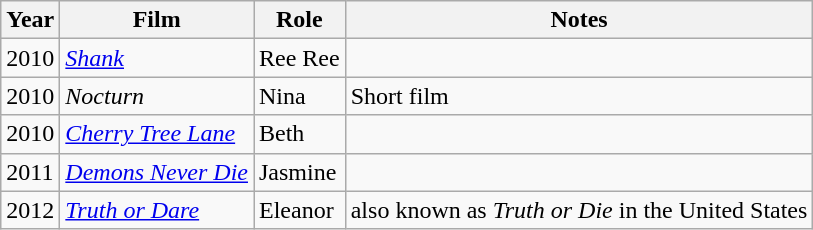<table class="wikitable">
<tr>
<th>Year</th>
<th>Film</th>
<th>Role</th>
<th>Notes</th>
</tr>
<tr>
<td>2010</td>
<td><em><a href='#'>Shank</a></em></td>
<td>Ree Ree</td>
<td></td>
</tr>
<tr>
<td>2010</td>
<td><em>Nocturn</em></td>
<td>Nina</td>
<td>Short film</td>
</tr>
<tr>
<td>2010</td>
<td><em><a href='#'>Cherry Tree Lane</a></em></td>
<td>Beth</td>
<td></td>
</tr>
<tr>
<td>2011</td>
<td><em><a href='#'>Demons Never Die</a></em></td>
<td>Jasmine</td>
<td></td>
</tr>
<tr>
<td>2012</td>
<td><em><a href='#'>Truth or Dare</a></em></td>
<td>Eleanor</td>
<td>also known as <em>Truth or Die</em> in the United States</td>
</tr>
</table>
